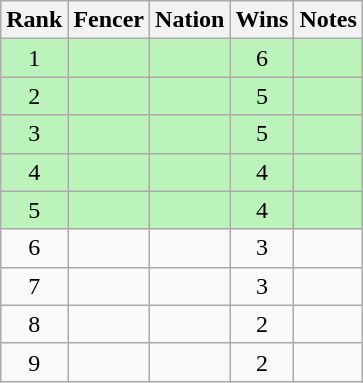<table class="wikitable sortable" style="text-align:center">
<tr>
<th>Rank</th>
<th>Fencer</th>
<th>Nation</th>
<th>Wins</th>
<th>Notes</th>
</tr>
<tr style="background:#bbf3bb;">
<td>1</td>
<td align=left></td>
<td align=left></td>
<td>6</td>
<td></td>
</tr>
<tr style="background:#bbf3bb;">
<td>2</td>
<td align=left></td>
<td align=left></td>
<td>5</td>
<td></td>
</tr>
<tr style="background:#bbf3bb;">
<td>3</td>
<td align=left></td>
<td align=left></td>
<td>5</td>
<td></td>
</tr>
<tr style="background:#bbf3bb;">
<td>4</td>
<td align=left></td>
<td align=left></td>
<td>4</td>
<td></td>
</tr>
<tr style="background:#bbf3bb;">
<td>5</td>
<td align=left></td>
<td align=left></td>
<td>4</td>
<td></td>
</tr>
<tr>
<td>6</td>
<td align=left></td>
<td align=left></td>
<td>3</td>
<td></td>
</tr>
<tr>
<td>7</td>
<td align=left></td>
<td align=left></td>
<td>3</td>
<td></td>
</tr>
<tr>
<td>8</td>
<td align=left></td>
<td align=left></td>
<td>2</td>
<td></td>
</tr>
<tr>
<td>9</td>
<td align=left></td>
<td align=left></td>
<td>2</td>
<td></td>
</tr>
</table>
